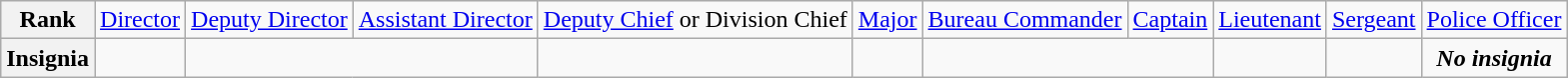<table class="wikitable">
<tr style="text-align:center;">
<th>Rank</th>
<td><a href='#'>Director</a></td>
<td><a href='#'>Deputy Director</a></td>
<td><a href='#'>Assistant Director</a></td>
<td><a href='#'>Deputy Chief</a> or Division Chief</td>
<td><a href='#'>Major</a></td>
<td><a href='#'>Bureau Commander</a></td>
<td><a href='#'>Captain</a></td>
<td><a href='#'>Lieutenant</a></td>
<td><a href='#'>Sergeant</a></td>
<td><a href='#'>Police Officer</a></td>
</tr>
<tr style="text-align:center;">
<th>Insignia</th>
<td></td>
<td colspan=2></td>
<td></td>
<td></td>
<td colspan=2></td>
<td></td>
<td></td>
<td><strong><em>No insignia</em></strong></td>
</tr>
</table>
